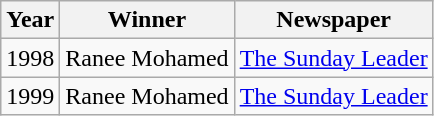<table class="wikitable sortable mw-collapsible mw-collapsed">
<tr>
<th>Year</th>
<th>Winner</th>
<th>Newspaper</th>
</tr>
<tr>
<td>1998</td>
<td>Ranee Mohamed</td>
<td><a href='#'>The Sunday Leader</a></td>
</tr>
<tr>
<td>1999</td>
<td>Ranee Mohamed</td>
<td><a href='#'>The Sunday Leader</a></td>
</tr>
</table>
